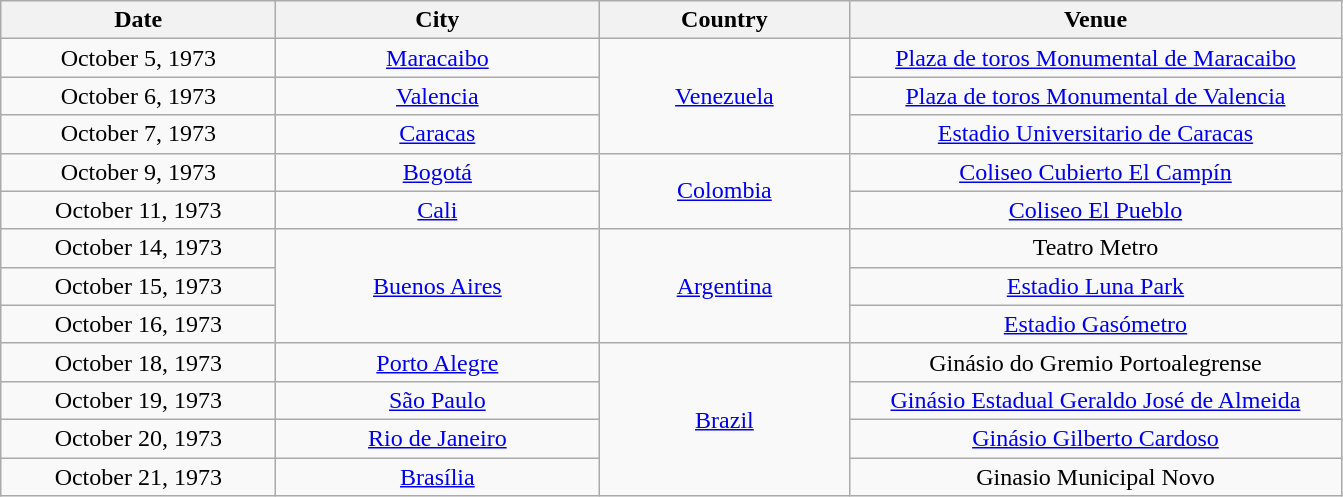<table class="wikitable sortable plainrowheaders" style="text-align:center;">
<tr>
<th scope="col" style="width:11em;">Date</th>
<th scope="col" style="width:13em;">City</th>
<th scope="col" style="width:10em;">Country</th>
<th scope="col" style="width:20em;">Venue</th>
</tr>
<tr>
<td>October 5, 1973</td>
<td><a href='#'>Maracaibo</a></td>
<td rowspan="3"><a href='#'>Venezuela</a></td>
<td><a href='#'>Plaza de toros Monumental de Maracaibo</a></td>
</tr>
<tr>
<td>October 6, 1973</td>
<td><a href='#'>Valencia</a></td>
<td><a href='#'>Plaza de toros Monumental de Valencia</a></td>
</tr>
<tr>
<td>October 7, 1973</td>
<td><a href='#'>Caracas</a></td>
<td><a href='#'>Estadio Universitario de Caracas</a></td>
</tr>
<tr>
<td>October 9, 1973</td>
<td><a href='#'>Bogotá</a></td>
<td rowspan="2"><a href='#'>Colombia</a></td>
<td><a href='#'>Coliseo Cubierto El Campín</a></td>
</tr>
<tr>
<td>October 11, 1973</td>
<td><a href='#'>Cali</a></td>
<td><a href='#'>Coliseo El Pueblo</a></td>
</tr>
<tr>
<td>October 14, 1973</td>
<td rowspan="3"><a href='#'>Buenos Aires</a></td>
<td rowspan="3"><a href='#'>Argentina</a></td>
<td>Teatro Metro</td>
</tr>
<tr>
<td>October 15, 1973</td>
<td><a href='#'>Estadio Luna Park</a></td>
</tr>
<tr>
<td>October 16, 1973</td>
<td><a href='#'>Estadio Gasómetro</a></td>
</tr>
<tr>
<td>October 18, 1973</td>
<td><a href='#'>Porto Alegre</a></td>
<td rowspan="4"><a href='#'>Brazil</a></td>
<td>Ginásio do Gremio Portoalegrense</td>
</tr>
<tr>
<td>October 19, 1973</td>
<td><a href='#'>São Paulo</a></td>
<td><a href='#'>Ginásio Estadual Geraldo José de Almeida</a></td>
</tr>
<tr>
<td>October 20, 1973</td>
<td><a href='#'>Rio de Janeiro</a></td>
<td><a href='#'>Ginásio Gilberto Cardoso</a></td>
</tr>
<tr>
<td>October 21, 1973</td>
<td><a href='#'>Brasília</a></td>
<td>Ginasio Municipal Novo</td>
</tr>
</table>
